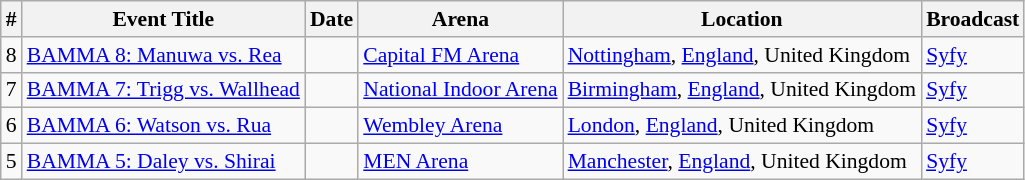<table class="sortable wikitable succession-box" style="font-size:90%;">
<tr>
<th scope="col">#</th>
<th scope="col">Event Title</th>
<th scope="col">Date</th>
<th scope="col">Arena</th>
<th scope="col">Location</th>
<th scope="col">Broadcast</th>
</tr>
<tr>
<td align=center>8</td>
<td><a href='#'>BAMMA 8: Manuwa vs. Rea</a></td>
<td></td>
<td><a href='#'>Capital FM Arena</a></td>
<td><a href='#'>Nottingham</a>, <a href='#'>England</a>, United Kingdom</td>
<td><a href='#'>Syfy</a></td>
</tr>
<tr>
<td align=center>7</td>
<td><a href='#'>BAMMA 7: Trigg vs. Wallhead</a></td>
<td></td>
<td><a href='#'>National Indoor Arena</a></td>
<td><a href='#'>Birmingham</a>, <a href='#'>England</a>, United Kingdom</td>
<td><a href='#'>Syfy</a></td>
</tr>
<tr>
<td align=center>6</td>
<td><a href='#'>BAMMA 6: Watson vs. Rua</a></td>
<td></td>
<td><a href='#'>Wembley Arena</a></td>
<td><a href='#'>London</a>, <a href='#'>England</a>, United Kingdom</td>
<td><a href='#'>Syfy</a></td>
</tr>
<tr>
<td align=center>5</td>
<td><a href='#'>BAMMA 5: Daley vs. Shirai</a></td>
<td></td>
<td><a href='#'>MEN Arena</a></td>
<td><a href='#'>Manchester</a>, <a href='#'>England</a>, United Kingdom</td>
<td><a href='#'>Syfy</a></td>
</tr>
</table>
